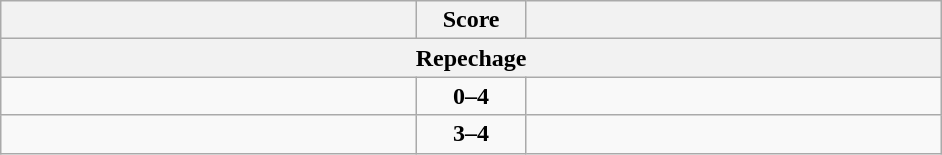<table class="wikitable" style="text-align: left;">
<tr>
<th align="right" width="270"></th>
<th width="65">Score</th>
<th align="left" width="270"></th>
</tr>
<tr>
<th colspan="3">Repechage</th>
</tr>
<tr>
<td></td>
<td align=center><strong>0–4</strong></td>
<td><strong></strong></td>
</tr>
<tr>
<td></td>
<td align=center><strong>3–4</strong></td>
<td><strong></strong></td>
</tr>
</table>
